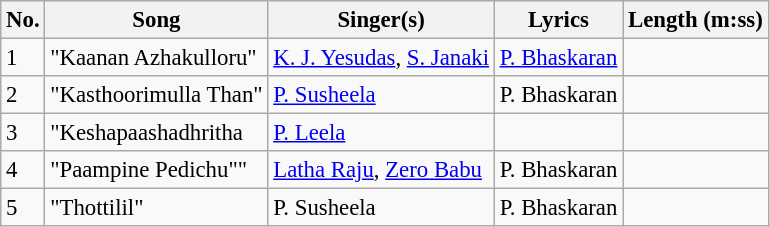<table class="wikitable" style="font-size:95%;">
<tr>
<th>No.</th>
<th>Song</th>
<th>Singer(s)</th>
<th>Lyrics</th>
<th>Length (m:ss)</th>
</tr>
<tr>
<td>1</td>
<td>"Kaanan Azhakulloru"</td>
<td><a href='#'>K. J. Yesudas</a>, <a href='#'>S. Janaki</a></td>
<td><a href='#'>P. Bhaskaran</a></td>
<td></td>
</tr>
<tr>
<td>2</td>
<td>"Kasthoorimulla Than"</td>
<td><a href='#'>P. Susheela</a></td>
<td>P. Bhaskaran</td>
<td></td>
</tr>
<tr>
<td>3</td>
<td>"Keshapaashadhritha</td>
<td><a href='#'>P. Leela</a></td>
<td></td>
<td></td>
</tr>
<tr>
<td>4</td>
<td>"Paampine Pedichu""</td>
<td><a href='#'>Latha Raju</a>, <a href='#'>Zero Babu</a></td>
<td>P. Bhaskaran</td>
<td></td>
</tr>
<tr>
<td>5</td>
<td>"Thottilil"</td>
<td>P. Susheela</td>
<td>P. Bhaskaran</td>
<td></td>
</tr>
</table>
